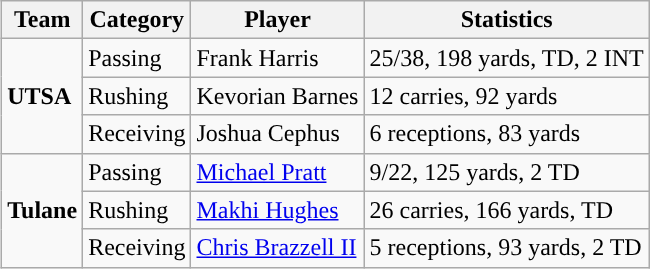<table class="wikitable" style="float: right;">
<tr>
<th>Team</th>
<th>Category</th>
<th>Player</th>
<th>Statistics</th>
</tr>
<tr>
<td rowspan=3><strong>UTSA</strong></td>
<td>Passing</td>
<td>Frank Harris</td>
<td>25/38, 198 yards, TD, 2 INT</td>
</tr>
<tr>
<td>Rushing</td>
<td>Kevorian Barnes</td>
<td>12 carries, 92 yards</td>
</tr>
<tr>
<td>Receiving</td>
<td>Joshua Cephus</td>
<td>6 receptions, 83 yards</td>
</tr>
<tr>
<td rowspan=3><strong>Tulane</strong></td>
<td>Passing</td>
<td><a href='#'>Michael Pratt</a></td>
<td>9/22, 125 yards, 2 TD</td>
</tr>
<tr>
<td>Rushing</td>
<td><a href='#'>Makhi Hughes</a></td>
<td>26 carries, 166 yards, TD</td>
</tr>
<tr>
<td>Receiving</td>
<td><a href='#'>Chris Brazzell II</a></td>
<td>5 receptions, 93 yards, 2 TD</td>
</tr>
</table>
